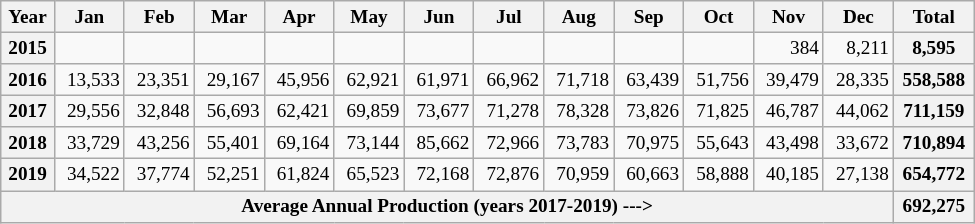<table class=wikitable style="text-align:right; font-size:0.8em; width:650px;">
<tr>
<th>Year</th>
<th>Jan</th>
<th>Feb</th>
<th>Mar</th>
<th>Apr</th>
<th>May</th>
<th>Jun</th>
<th>Jul</th>
<th>Aug</th>
<th>Sep</th>
<th>Oct</th>
<th>Nov</th>
<th>Dec</th>
<th>Total</th>
</tr>
<tr>
<th>2015</th>
<td></td>
<td></td>
<td></td>
<td></td>
<td></td>
<td></td>
<td></td>
<td></td>
<td></td>
<td></td>
<td>384</td>
<td>8,211</td>
<th>8,595</th>
</tr>
<tr>
<th>2016</th>
<td>13,533</td>
<td>23,351</td>
<td>29,167</td>
<td>45,956</td>
<td>62,921</td>
<td>61,971</td>
<td>66,962</td>
<td>71,718</td>
<td>63,439</td>
<td>51,756</td>
<td>39,479</td>
<td>28,335</td>
<th>558,588</th>
</tr>
<tr>
<th>2017</th>
<td>29,556</td>
<td>32,848</td>
<td>56,693</td>
<td>62,421</td>
<td>69,859</td>
<td>73,677</td>
<td>71,278</td>
<td>78,328</td>
<td>73,826</td>
<td>71,825</td>
<td>46,787</td>
<td>44,062</td>
<th>711,159</th>
</tr>
<tr>
<th>2018</th>
<td>33,729</td>
<td>43,256</td>
<td>55,401</td>
<td>69,164</td>
<td>73,144</td>
<td>85,662</td>
<td>72,966</td>
<td>73,783</td>
<td>70,975</td>
<td>55,643</td>
<td>43,498</td>
<td>33,672</td>
<th>710,894</th>
</tr>
<tr>
<th>2019</th>
<td>34,522</td>
<td>37,774</td>
<td>52,251</td>
<td>61,824</td>
<td>65,523</td>
<td>72,168</td>
<td>72,876</td>
<td>70,959</td>
<td>60,663</td>
<td>58,888</td>
<td>40,185</td>
<td>27,138</td>
<th>654,772</th>
</tr>
<tr>
<th colspan=13>Average Annual Production (years 2017-2019) ---></th>
<th>692,275</th>
</tr>
</table>
